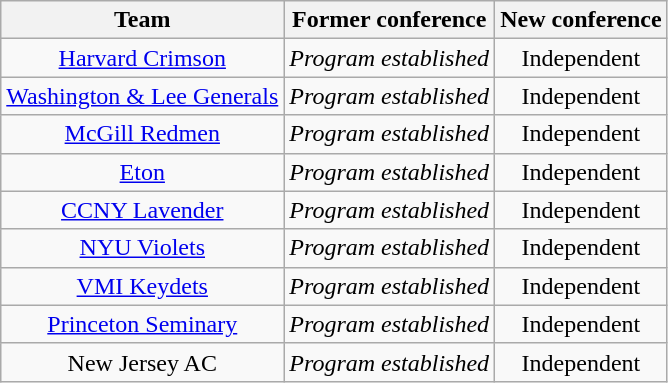<table class="wikitable">
<tr>
<th>Team</th>
<th>Former conference</th>
<th>New conference</th>
</tr>
<tr style="text-align:center;">
<td><a href='#'>Harvard Crimson</a></td>
<td><em>Program established</em></td>
<td>Independent</td>
</tr>
<tr style="text-align:center;">
<td><a href='#'>Washington & Lee Generals</a></td>
<td><em>Program established</em></td>
<td>Independent</td>
</tr>
<tr style="text-align:center;">
<td><a href='#'>McGill Redmen</a></td>
<td><em>Program established</em></td>
<td>Independent</td>
</tr>
<tr style="text-align:center;">
<td><a href='#'>Eton</a></td>
<td><em>Program established</em></td>
<td>Independent</td>
</tr>
<tr style="text-align:center;">
<td><a href='#'>CCNY Lavender</a></td>
<td><em>Program established</em></td>
<td>Independent</td>
</tr>
<tr style="text-align:center;">
<td><a href='#'>NYU Violets</a></td>
<td><em>Program established</em></td>
<td>Independent</td>
</tr>
<tr style="text-align:center;">
<td><a href='#'>VMI Keydets</a></td>
<td><em>Program established</em></td>
<td>Independent</td>
</tr>
<tr style="text-align:center;">
<td><a href='#'>Princeton Seminary</a></td>
<td><em>Program established</em></td>
<td>Independent</td>
</tr>
<tr style="text-align:center;">
<td>New Jersey AC</td>
<td><em>Program established</em></td>
<td>Independent</td>
</tr>
</table>
